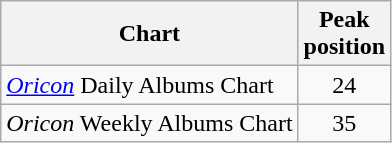<table class="wikitable">
<tr>
<th>Chart</th>
<th>Peak<br>position</th>
</tr>
<tr>
<td><em><a href='#'>Oricon</a></em> Daily Albums Chart</td>
<td align="center">24</td>
</tr>
<tr>
<td><em>Oricon</em> Weekly Albums Chart</td>
<td align="center">35</td>
</tr>
</table>
